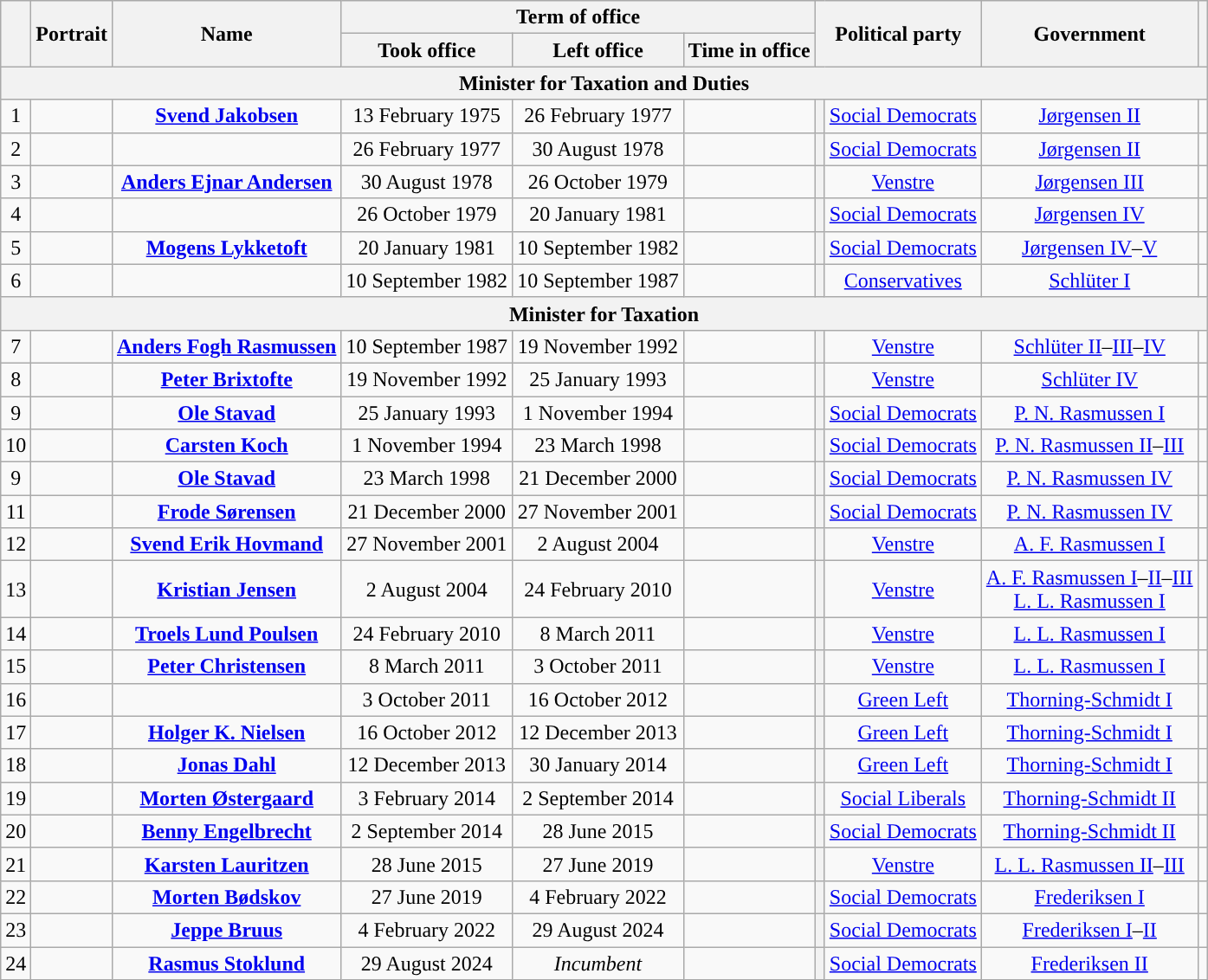<table class="wikitable" style="text-align:center;">
<tr>
<th rowspan=2></th>
<th rowspan=2>Portrait</th>
<th rowspan=2>Name<br></th>
<th colspan=3>Term of office</th>
<th colspan=2 rowspan=2>Political party</th>
<th rowspan=2>Government</th>
<th rowspan=2></th>
</tr>
<tr>
<th>Took office</th>
<th>Left office</th>
<th>Time in office</th>
</tr>
<tr>
<th colspan=10>Minister for Taxation and Duties<br></th>
</tr>
<tr>
<td>1</td>
<td></td>
<td><strong><a href='#'>Svend Jakobsen</a></strong><br></td>
<td>13 February 1975</td>
<td>26 February 1977</td>
<td></td>
<th style="background:"></th>
<td><a href='#'>Social Democrats</a></td>
<td><a href='#'>Jørgensen II</a></td>
<td></td>
</tr>
<tr>
<td>2</td>
<td></td>
<td><strong></strong><br></td>
<td>26 February 1977</td>
<td>30 August 1978</td>
<td></td>
<th style="background:"></th>
<td><a href='#'>Social Democrats</a></td>
<td><a href='#'>Jørgensen II</a></td>
<td></td>
</tr>
<tr>
<td>3</td>
<td></td>
<td><strong><a href='#'>Anders Ejnar Andersen</a></strong><br></td>
<td>30 August 1978</td>
<td>26 October 1979</td>
<td></td>
<th style="background:"></th>
<td><a href='#'>Venstre</a></td>
<td><a href='#'>Jørgensen III</a></td>
<td></td>
</tr>
<tr>
<td>4</td>
<td></td>
<td><strong></strong><br></td>
<td>26 October 1979</td>
<td>20 January 1981</td>
<td></td>
<th style="background:"></th>
<td><a href='#'>Social Democrats</a></td>
<td><a href='#'>Jørgensen IV</a></td>
<td></td>
</tr>
<tr>
<td>5</td>
<td></td>
<td><strong><a href='#'>Mogens Lykketoft</a></strong><br></td>
<td>20 January 1981</td>
<td>10 September 1982</td>
<td></td>
<th style="background:"></th>
<td><a href='#'>Social Democrats</a></td>
<td><a href='#'>Jørgensen IV</a>–<a href='#'>V</a></td>
<td></td>
</tr>
<tr>
<td>6</td>
<td></td>
<td><strong></strong><br></td>
<td>10 September 1982</td>
<td>10 September 1987</td>
<td></td>
<th style="background:"></th>
<td><a href='#'>Conservatives</a></td>
<td><a href='#'>Schlüter I</a></td>
<td></td>
</tr>
<tr>
<th colspan=10>Minister for Taxation<br></th>
</tr>
<tr>
<td>7</td>
<td></td>
<td><strong><a href='#'>Anders Fogh Rasmussen</a></strong><br></td>
<td>10 September 1987</td>
<td>19 November 1992</td>
<td></td>
<th style="background:"></th>
<td><a href='#'>Venstre</a></td>
<td><a href='#'>Schlüter II</a>–<a href='#'>III</a>–<a href='#'>IV</a></td>
<td></td>
</tr>
<tr>
<td>8</td>
<td></td>
<td><strong><a href='#'>Peter Brixtofte</a></strong><br></td>
<td>19 November 1992</td>
<td>25 January 1993</td>
<td></td>
<th style="background:"></th>
<td><a href='#'>Venstre</a></td>
<td><a href='#'>Schlüter IV</a></td>
<td></td>
</tr>
<tr>
<td>9</td>
<td></td>
<td><strong><a href='#'>Ole Stavad</a></strong><br></td>
<td>25 January 1993</td>
<td>1 November 1994</td>
<td></td>
<th style="background:"></th>
<td><a href='#'>Social Democrats</a></td>
<td><a href='#'>P. N. Rasmussen I</a></td>
<td></td>
</tr>
<tr>
<td>10</td>
<td></td>
<td><strong><a href='#'>Carsten Koch</a></strong><br></td>
<td>1 November 1994</td>
<td>23 March 1998</td>
<td></td>
<th style="background:"></th>
<td><a href='#'>Social Democrats</a></td>
<td><a href='#'>P. N. Rasmussen II</a>–<a href='#'>III</a></td>
<td></td>
</tr>
<tr>
<td>9</td>
<td></td>
<td><strong><a href='#'>Ole Stavad</a></strong><br></td>
<td>23 March 1998</td>
<td>21 December 2000</td>
<td></td>
<th style="background:"></th>
<td><a href='#'>Social Democrats</a></td>
<td><a href='#'>P. N. Rasmussen IV</a></td>
<td></td>
</tr>
<tr>
<td>11</td>
<td></td>
<td><strong><a href='#'>Frode Sørensen</a></strong><br></td>
<td>21 December 2000</td>
<td>27 November 2001</td>
<td></td>
<th style="background:"></th>
<td><a href='#'>Social Democrats</a></td>
<td><a href='#'>P. N. Rasmussen IV</a></td>
<td></td>
</tr>
<tr>
<td>12</td>
<td></td>
<td><strong><a href='#'>Svend Erik Hovmand</a></strong><br></td>
<td>27 November 2001</td>
<td>2 August 2004</td>
<td></td>
<th style="background:"></th>
<td><a href='#'>Venstre</a></td>
<td><a href='#'>A. F. Rasmussen I</a></td>
<td></td>
</tr>
<tr>
<td>13</td>
<td></td>
<td><strong><a href='#'>Kristian Jensen</a></strong><br></td>
<td>2 August 2004</td>
<td>24 February 2010</td>
<td></td>
<th style="background:"></th>
<td><a href='#'>Venstre</a></td>
<td><a href='#'>A. F. Rasmussen I</a>–<a href='#'>II</a>–<a href='#'>III</a><br><a href='#'>L. L. Rasmussen I</a></td>
<td><br></td>
</tr>
<tr>
<td>14</td>
<td></td>
<td><strong><a href='#'>Troels Lund Poulsen</a></strong><br></td>
<td>24 February 2010</td>
<td>8 March 2011</td>
<td></td>
<th style="background:"></th>
<td><a href='#'>Venstre</a></td>
<td><a href='#'>L. L. Rasmussen I</a></td>
<td></td>
</tr>
<tr>
<td>15</td>
<td></td>
<td><strong><a href='#'>Peter Christensen</a></strong><br></td>
<td>8 March 2011</td>
<td>3 October 2011</td>
<td></td>
<th style="background:"></th>
<td><a href='#'>Venstre</a></td>
<td><a href='#'>L. L. Rasmussen I</a></td>
<td></td>
</tr>
<tr>
<td>16</td>
<td></td>
<td><strong></strong><br></td>
<td>3 October 2011</td>
<td>16 October 2012</td>
<td></td>
<th style="background:"></th>
<td><a href='#'>Green Left</a></td>
<td><a href='#'>Thorning-Schmidt I</a></td>
<td></td>
</tr>
<tr>
<td>17</td>
<td></td>
<td><strong><a href='#'>Holger K. Nielsen</a></strong><br></td>
<td>16 October 2012</td>
<td>12 December 2013</td>
<td></td>
<th style="background:"></th>
<td><a href='#'>Green Left</a></td>
<td><a href='#'>Thorning-Schmidt I</a></td>
<td></td>
</tr>
<tr>
<td>18</td>
<td></td>
<td><strong><a href='#'>Jonas Dahl</a></strong><br></td>
<td>12 December 2013</td>
<td>30 January 2014</td>
<td></td>
<th style="background:"></th>
<td><a href='#'>Green Left</a></td>
<td><a href='#'>Thorning-Schmidt I</a></td>
<td></td>
</tr>
<tr>
<td>19</td>
<td></td>
<td><strong><a href='#'>Morten Østergaard</a></strong><br></td>
<td>3 February 2014</td>
<td>2 September 2014</td>
<td></td>
<th style="background:"></th>
<td><a href='#'>Social Liberals</a></td>
<td><a href='#'>Thorning-Schmidt II</a></td>
<td></td>
</tr>
<tr>
<td>20</td>
<td></td>
<td><strong><a href='#'>Benny Engelbrecht</a></strong><br></td>
<td>2 September 2014</td>
<td>28 June 2015</td>
<td></td>
<th style="background:"></th>
<td><a href='#'>Social Democrats</a></td>
<td><a href='#'>Thorning-Schmidt II</a></td>
<td></td>
</tr>
<tr>
<td>21</td>
<td></td>
<td><strong><a href='#'>Karsten Lauritzen</a></strong><br></td>
<td>28 June 2015</td>
<td>27 June 2019</td>
<td></td>
<th style="background:"></th>
<td><a href='#'>Venstre</a></td>
<td><a href='#'>L. L. Rasmussen II</a>–<a href='#'>III</a></td>
<td></td>
</tr>
<tr>
<td>22</td>
<td></td>
<td><strong><a href='#'>Morten Bødskov</a></strong><br></td>
<td>27 June 2019</td>
<td>4 February 2022</td>
<td></td>
<th style="background:"></th>
<td><a href='#'>Social Democrats</a></td>
<td><a href='#'>Frederiksen I</a></td>
<td></td>
</tr>
<tr>
<td>23</td>
<td></td>
<td><strong><a href='#'>Jeppe Bruus</a></strong><br></td>
<td>4 February 2022</td>
<td>29 August 2024</td>
<td></td>
<th style="background:"></th>
<td><a href='#'>Social Democrats</a></td>
<td><a href='#'>Frederiksen I</a>–<a href='#'>II</a></td>
<td></td>
</tr>
<tr>
<td>24</td>
<td></td>
<td><strong><a href='#'>Rasmus Stoklund</a></strong><br></td>
<td>29 August 2024</td>
<td><em>Incumbent</em></td>
<td></td>
<th style="background:"></th>
<td><a href='#'>Social Democrats</a></td>
<td><a href='#'>Frederiksen II</a></td>
<td></td>
</tr>
</table>
